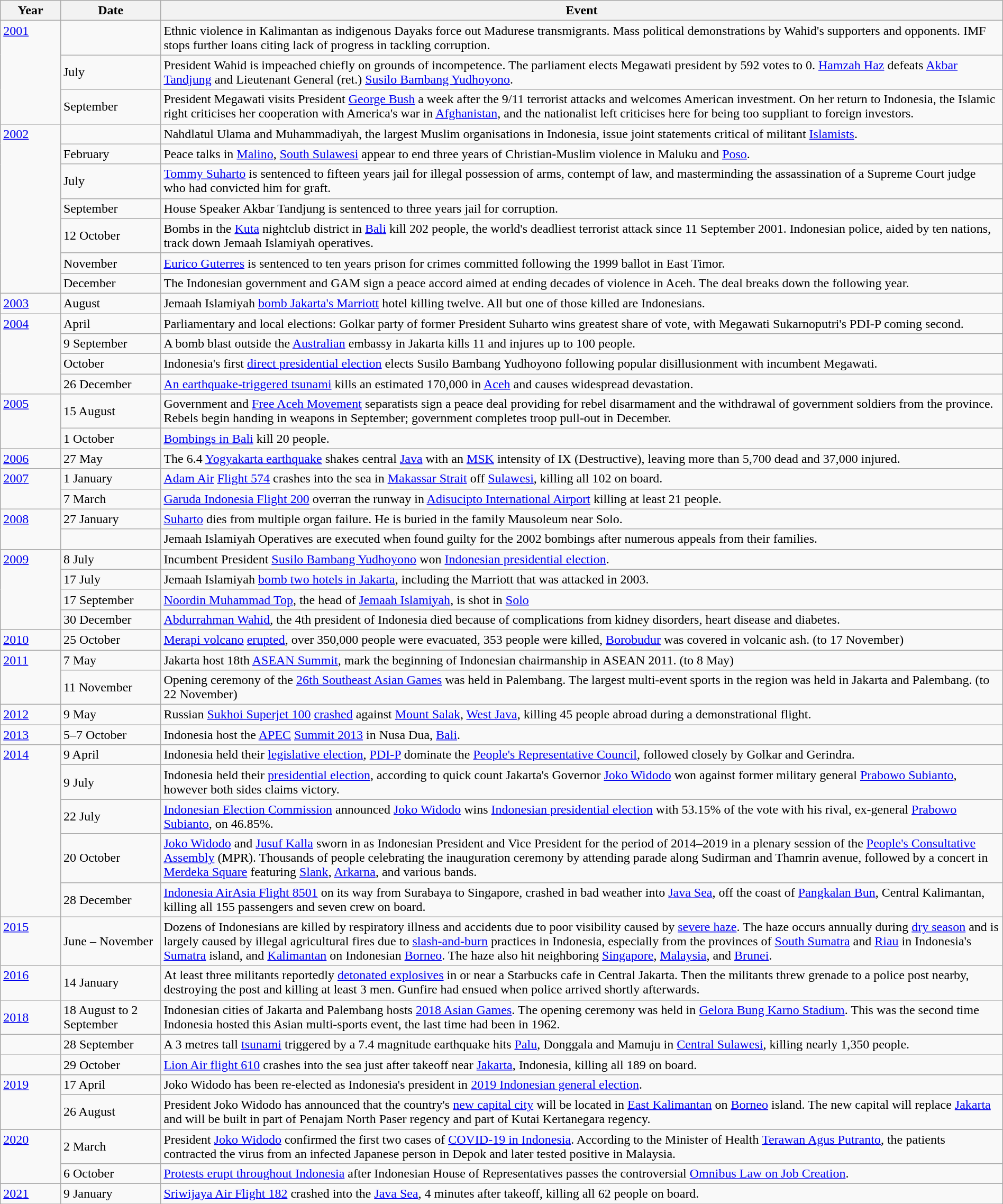<table class="wikitable" width="100%">
<tr>
<th style="width:6%">Year</th>
<th style="width:10%">Date</th>
<th>Event</th>
</tr>
<tr>
<td rowspan="3" valign="top"><a href='#'>2001</a></td>
<td></td>
<td>Ethnic violence in Kalimantan as indigenous Dayaks force out Madurese transmigrants. Mass political demonstrations by Wahid's supporters and opponents. IMF stops further loans citing lack of progress in tackling corruption.</td>
</tr>
<tr>
<td>July</td>
<td>President Wahid is impeached chiefly on grounds of incompetence. The parliament elects Megawati president by 592 votes to 0. <a href='#'>Hamzah Haz</a> defeats <a href='#'>Akbar Tandjung</a> and Lieutenant General (ret.) <a href='#'>Susilo Bambang Yudhoyono</a>.</td>
</tr>
<tr>
<td>September</td>
<td>President Megawati visits President <a href='#'>George Bush</a> a week after the 9/11 terrorist attacks and welcomes American investment. On her return to Indonesia, the Islamic right criticises her cooperation with America's war in <a href='#'>Afghanistan</a>, and the nationalist left criticises here for being too suppliant to foreign investors.</td>
</tr>
<tr>
<td rowspan="7" valign="top"><a href='#'>2002</a></td>
<td></td>
<td>Nahdlatul Ulama and Muhammadiyah, the largest Muslim organisations in Indonesia, issue joint statements critical of militant <a href='#'>Islamists</a>.</td>
</tr>
<tr>
<td>February</td>
<td>Peace talks in <a href='#'>Malino</a>, <a href='#'>South Sulawesi</a> appear to end three years of Christian-Muslim violence in Maluku and <a href='#'>Poso</a>.</td>
</tr>
<tr>
<td>July</td>
<td><a href='#'>Tommy Suharto</a> is sentenced to fifteen years jail for illegal possession of arms, contempt of law, and masterminding the assassination of a Supreme Court judge who had convicted him for graft.</td>
</tr>
<tr>
<td>September</td>
<td>House Speaker Akbar Tandjung is sentenced to three years jail for corruption.</td>
</tr>
<tr>
<td>12 October</td>
<td>Bombs in the <a href='#'>Kuta</a> nightclub district in <a href='#'>Bali</a> kill 202 people, the world's deadliest terrorist attack since 11 September 2001. Indonesian police, aided by ten nations, track down Jemaah Islamiyah operatives.</td>
</tr>
<tr>
<td>November</td>
<td><a href='#'>Eurico Guterres</a> is sentenced to ten years prison for crimes committed following the 1999 ballot in East Timor.</td>
</tr>
<tr>
<td>December</td>
<td>The Indonesian government and GAM sign a peace accord aimed at ending decades of violence in Aceh. The deal breaks down the following year.</td>
</tr>
<tr>
<td><a href='#'>2003</a></td>
<td>August</td>
<td>Jemaah Islamiyah <a href='#'>bomb Jakarta's Marriott</a> hotel killing twelve. All but one of those killed are Indonesians.</td>
</tr>
<tr>
<td rowspan="4" valign="top"><a href='#'>2004</a></td>
<td>April</td>
<td>Parliamentary and local elections: Golkar party of former President Suharto wins greatest share of vote, with Megawati Sukarnoputri's PDI-P coming second.</td>
</tr>
<tr>
<td>9 September</td>
<td>A bomb blast outside the <a href='#'>Australian</a> embassy in Jakarta kills 11 and injures up to 100 people.</td>
</tr>
<tr>
<td>October</td>
<td>Indonesia's first <a href='#'>direct presidential election</a> elects Susilo Bambang Yudhoyono following popular disillusionment with incumbent Megawati.</td>
</tr>
<tr>
<td>26 December</td>
<td><a href='#'>An earthquake-triggered tsunami</a> kills an estimated 170,000 in <a href='#'>Aceh</a> and causes widespread devastation.</td>
</tr>
<tr>
<td rowspan="2" valign="top"><a href='#'>2005</a></td>
<td>15 August</td>
<td>Government and <a href='#'>Free Aceh Movement</a> separatists sign a peace deal providing for rebel disarmament and the withdrawal of government soldiers from the province. Rebels begin handing in weapons in September; government completes troop pull-out in December.</td>
</tr>
<tr>
<td>1 October</td>
<td><a href='#'>Bombings in Bali</a> kill 20 people.</td>
</tr>
<tr>
<td><a href='#'>2006</a></td>
<td>27 May</td>
<td>The 6.4  <a href='#'>Yogyakarta earthquake</a> shakes central <a href='#'>Java</a> with an <a href='#'>MSK</a> intensity of IX (Destructive), leaving more than 5,700 dead and 37,000 injured.</td>
</tr>
<tr>
<td rowspan="2" valign="top"><a href='#'>2007</a></td>
<td>1 January</td>
<td><a href='#'>Adam Air</a> <a href='#'>Flight 574</a> crashes into the sea in <a href='#'>Makassar Strait</a> off <a href='#'>Sulawesi</a>, killing all 102 on board.</td>
</tr>
<tr>
<td>7 March</td>
<td><a href='#'>Garuda Indonesia Flight 200</a> overran the runway in <a href='#'>Adisucipto International Airport</a> killing at least 21 people.</td>
</tr>
<tr>
<td rowspan="2" valign="top"><a href='#'>2008</a></td>
<td>27 January</td>
<td><a href='#'>Suharto</a> dies from multiple organ failure. He is buried in the family Mausoleum near Solo.</td>
</tr>
<tr>
<td></td>
<td>Jemaah Islamiyah Operatives are executed when found guilty for the 2002 bombings after numerous appeals from their families.</td>
</tr>
<tr>
<td rowspan="4" valign="top"><a href='#'>2009</a></td>
<td>8 July</td>
<td>Incumbent President <a href='#'>Susilo Bambang Yudhoyono</a> won <a href='#'>Indonesian presidential election</a>.</td>
</tr>
<tr>
<td>17 July</td>
<td>Jemaah Islamiyah <a href='#'>bomb two hotels in Jakarta</a>, including the Marriott that was attacked in 2003.</td>
</tr>
<tr>
<td>17 September</td>
<td><a href='#'>Noordin Muhammad Top</a>, the head of <a href='#'>Jemaah Islamiyah</a>, is shot in <a href='#'>Solo</a></td>
</tr>
<tr>
<td>30 December</td>
<td><a href='#'>Abdurrahman Wahid</a>, the 4th president of Indonesia died because of complications from kidney disorders, heart disease and diabetes.</td>
</tr>
<tr>
<td><a href='#'>2010</a></td>
<td>25 October</td>
<td><a href='#'>Merapi volcano</a> <a href='#'>erupted</a>, over 350,000 people were evacuated, 353 people were killed, <a href='#'>Borobudur</a> was covered in volcanic ash. (to 17 November)</td>
</tr>
<tr>
<td rowspan="2" valign="top"><a href='#'>2011</a></td>
<td>7 May</td>
<td>Jakarta host 18th <a href='#'>ASEAN Summit</a>, mark the beginning of Indonesian chairmanship in ASEAN 2011. (to 8 May)</td>
</tr>
<tr>
<td>11 November</td>
<td>Opening ceremony of the <a href='#'>26th Southeast Asian Games</a> was held in Palembang. The largest multi-event sports in the region was held in Jakarta and Palembang. (to 22 November)</td>
</tr>
<tr>
<td rowspan="1" valign="top"><a href='#'>2012</a></td>
<td>9 May</td>
<td>Russian <a href='#'>Sukhoi Superjet 100</a> <a href='#'>crashed</a> against <a href='#'>Mount Salak</a>, <a href='#'>West Java</a>, killing 45 people abroad during a demonstrational flight.</td>
</tr>
<tr>
<td rowspan="1" valign="top"><a href='#'>2013</a></td>
<td>5–7 October</td>
<td>Indonesia host the <a href='#'>APEC</a> <a href='#'>Summit 2013</a> in Nusa Dua, <a href='#'>Bali</a>.</td>
</tr>
<tr>
<td rowspan="5" valign="top"><a href='#'>2014</a></td>
<td>9 April</td>
<td>Indonesia held their <a href='#'>legislative election</a>, <a href='#'>PDI-P</a> dominate the <a href='#'>People's Representative Council</a>, followed closely by Golkar and Gerindra.</td>
</tr>
<tr>
<td>9 July</td>
<td>Indonesia held their <a href='#'>presidential election</a>, according to quick count Jakarta's Governor <a href='#'>Joko Widodo</a> won against former military general <a href='#'>Prabowo Subianto</a>, however both sides claims victory.</td>
</tr>
<tr>
<td>22 July</td>
<td><a href='#'>Indonesian Election Commission</a> announced <a href='#'>Joko Widodo</a> wins <a href='#'>Indonesian presidential election</a> with 53.15% of the vote with his rival, ex-general <a href='#'>Prabowo Subianto</a>, on 46.85%.</td>
</tr>
<tr>
<td>20 October</td>
<td><a href='#'>Joko Widodo</a> and <a href='#'>Jusuf Kalla</a> sworn in as Indonesian President and Vice President for the period of 2014–2019 in a plenary session of the <a href='#'>People's Consultative Assembly</a> (MPR). Thousands of people celebrating the inauguration ceremony by attending parade along Sudirman and Thamrin avenue, followed by a concert in <a href='#'>Merdeka Square</a> featuring <a href='#'>Slank</a>, <a href='#'>Arkarna</a>, and various bands.</td>
</tr>
<tr>
<td>28 December</td>
<td><a href='#'>Indonesia AirAsia Flight 8501</a> on its way from Surabaya to Singapore, crashed in bad weather into <a href='#'>Java Sea</a>, off the coast of <a href='#'>Pangkalan Bun</a>, Central Kalimantan, killing all 155 passengers and seven crew on board.</td>
</tr>
<tr>
<td rowspan="1" valign="top"><a href='#'>2015</a></td>
<td>June – November</td>
<td>Dozens of Indonesians are killed by respiratory illness and accidents due to poor visibility caused by <a href='#'>severe haze</a>. The haze occurs annually during <a href='#'>dry season</a> and is largely caused by illegal agricultural fires due to <a href='#'>slash-and-burn</a> practices in Indonesia, especially from the provinces of <a href='#'>South Sumatra</a> and <a href='#'>Riau</a> in Indonesia's <a href='#'>Sumatra</a> island, and <a href='#'>Kalimantan</a> on Indonesian <a href='#'>Borneo</a>. The haze also hit neighboring <a href='#'>Singapore</a>, <a href='#'>Malaysia</a>, and <a href='#'>Brunei</a>.</td>
</tr>
<tr>
<td rowspan="1" valign="top"><a href='#'>2016</a></td>
<td>14 January</td>
<td>At least three militants reportedly <a href='#'>detonated explosives</a> in or near a Starbucks cafe in Central Jakarta. Then the militants threw grenade to a police post nearby, destroying the post and killing at least 3 men. Gunfire had ensued when police arrived shortly afterwards.</td>
</tr>
<tr>
<td><a href='#'>2018</a></td>
<td>18 August to 2 September</td>
<td>Indonesian cities of Jakarta and Palembang hosts <a href='#'>2018 Asian Games</a>. The opening ceremony was held in <a href='#'>Gelora Bung Karno Stadium</a>. This was the second time Indonesia hosted this Asian multi-sports event, the last time had been in 1962.</td>
</tr>
<tr>
<td></td>
<td>28 September</td>
<td>A 3 metres tall <a href='#'>tsunami</a> triggered by a 7.4 magnitude earthquake hits <a href='#'>Palu</a>, Donggala and Mamuju in <a href='#'>Central Sulawesi</a>, killing nearly 1,350 people.</td>
</tr>
<tr>
<td></td>
<td>29 October</td>
<td><a href='#'>Lion Air flight 610</a> crashes into the sea just after takeoff near <a href='#'>Jakarta</a>, Indonesia, killing all 189 on board.</td>
</tr>
<tr>
<td rowspan="2" valign="top"><a href='#'>2019</a></td>
<td>17 April</td>
<td>Joko Widodo has been re-elected as Indonesia's president in <a href='#'>2019 Indonesian general election</a>.</td>
</tr>
<tr>
<td>26 August</td>
<td>President Joko Widodo has announced that the country's <a href='#'>new capital city</a> will be located in <a href='#'>East Kalimantan</a> on <a href='#'>Borneo</a> island. The new capital will replace <a href='#'>Jakarta</a> and will be built in part of Penajam North Paser regency and part of Kutai Kertanegara regency.</td>
</tr>
<tr>
<td rowspan="2" valign="top"><a href='#'>2020</a></td>
<td>2 March</td>
<td>President <a href='#'>Joko Widodo</a> confirmed the first two cases of <a href='#'>COVID-19 in Indonesia</a>. According to the Minister of Health <a href='#'>Terawan Agus Putranto</a>, the patients contracted the virus from an infected Japanese person in Depok and later tested positive in Malaysia.</td>
</tr>
<tr>
<td>6 October</td>
<td><a href='#'>Protests erupt throughout Indonesia</a> after Indonesian House of Representatives passes the controversial <a href='#'>Omnibus Law on Job Creation</a>.</td>
</tr>
<tr>
<td rowspan="1" valign="top"><a href='#'>2021</a></td>
<td>9 January</td>
<td><a href='#'>Sriwijaya Air Flight 182</a> crashed into the <a href='#'>Java Sea</a>, 4 minutes after takeoff, killing all 62 people on board.</td>
</tr>
<tr>
</tr>
</table>
